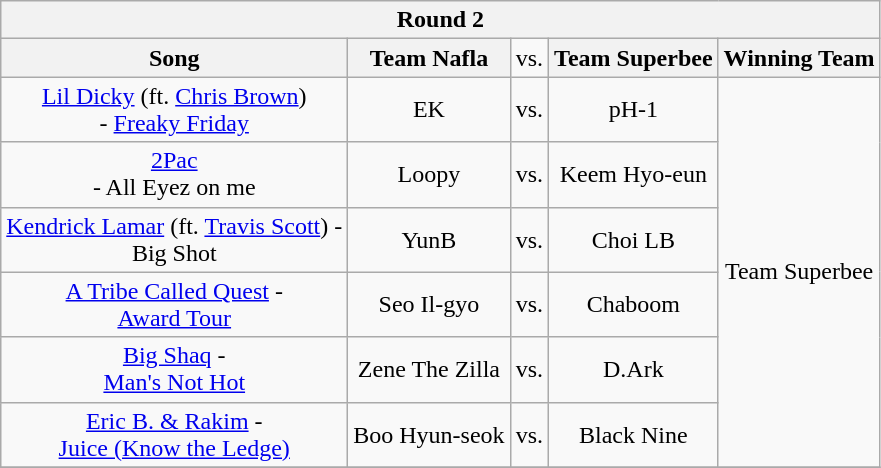<table class="wikitable" style="text-align:center" border="2">
<tr>
<th colspan="5">Round 2</th>
</tr>
<tr>
<th>Song</th>
<th>Team Nafla</th>
<td>vs.</td>
<th>Team Superbee</th>
<th>Winning Team</th>
</tr>
<tr>
<td><a href='#'>Lil Dicky</a> (ft. <a href='#'>Chris Brown</a>) <br> - <a href='#'>Freaky Friday</a></td>
<td>EK</td>
<td>vs.</td>
<td>pH-1</td>
<td rowspan="6">Team Superbee</td>
</tr>
<tr>
<td><a href='#'>2Pac</a> <br> - All Eyez on me</td>
<td>Loopy</td>
<td>vs.</td>
<td>Keem Hyo-eun</td>
</tr>
<tr>
<td><a href='#'>Kendrick Lamar</a> (ft. <a href='#'>Travis Scott</a>) - <br> Big Shot</td>
<td>YunB</td>
<td>vs.</td>
<td>Choi LB</td>
</tr>
<tr>
<td><a href='#'>A Tribe Called Quest</a> - <br> <a href='#'>Award Tour</a></td>
<td>Seo Il-gyo</td>
<td>vs.</td>
<td>Chaboom</td>
</tr>
<tr>
<td><a href='#'>Big Shaq</a> - <br> <a href='#'>Man's Not Hot</a></td>
<td>Zene The Zilla</td>
<td>vs.</td>
<td>D.Ark</td>
</tr>
<tr>
<td><a href='#'>Eric B. & Rakim</a> - <br> <a href='#'>Juice (Know the Ledge)</a></td>
<td>Boo Hyun-seok</td>
<td>vs.</td>
<td>Black Nine</td>
</tr>
<tr>
</tr>
</table>
